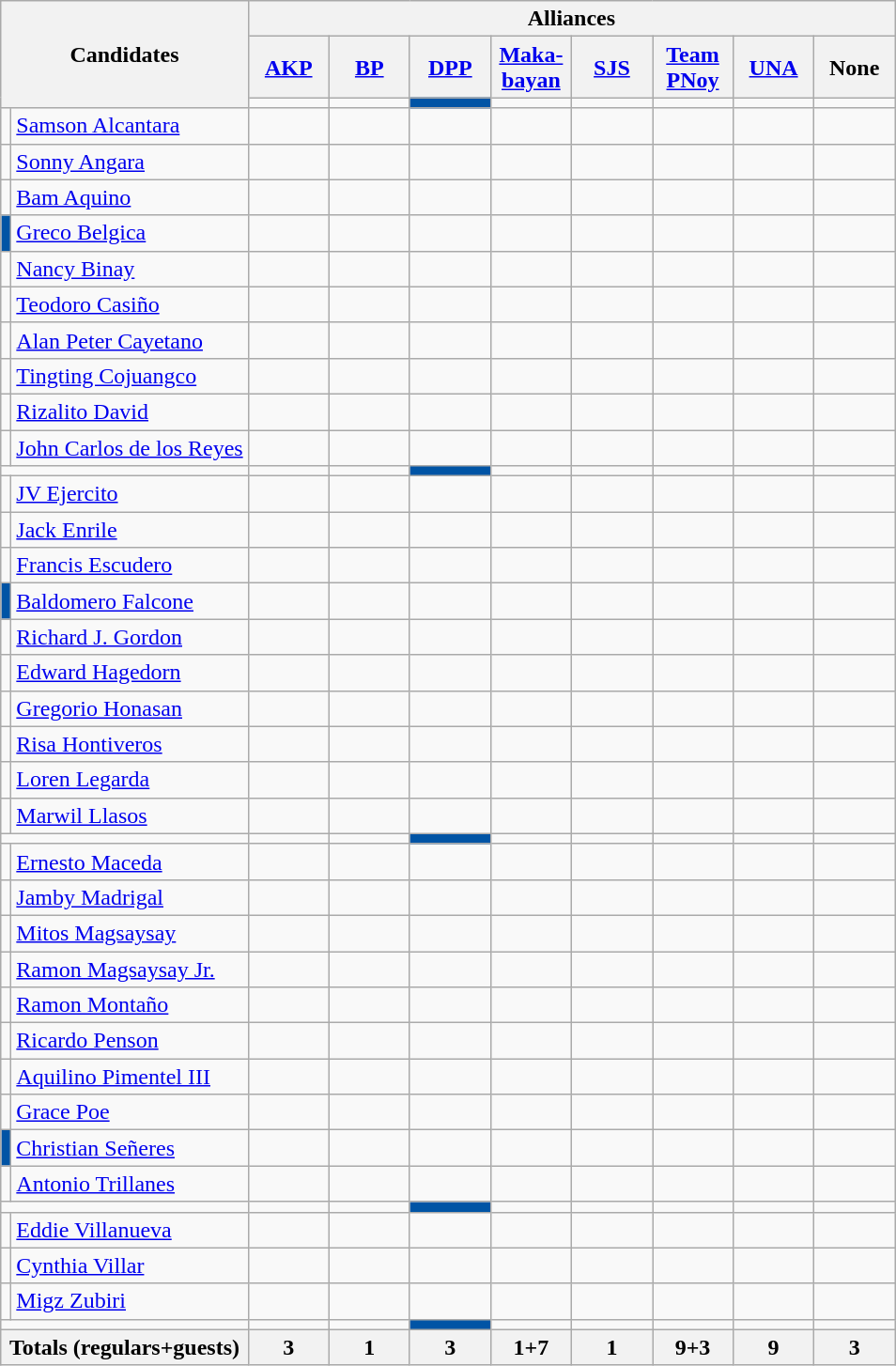<table class="collapsible wikitable" style="text-align:center;">
<tr>
<th colspan=2 rowspan=3>Candidates</th>
<th colspan=9>Alliances</th>
</tr>
<tr>
<th width=50px><a href='#'>AKP</a></th>
<th width=50px><a href='#'>BP</a></th>
<th width=50px><a href='#'>DPP</a></th>
<th width=50px><a href='#'>Maka-<br>bayan</a></th>
<th width=50px><a href='#'>SJS</a></th>
<th width=50px><a href='#'>Team PNoy</a></th>
<th width=50px><a href='#'>UNA</a></th>
<th width=50px>None</th>
</tr>
<tr>
<td></td>
<td></td>
<td bgcolor=#0054A5></td>
<td></td>
<td></td>
<td></td>
<td></td>
<td></td>
</tr>
<tr>
<td></td>
<td align=left><a href='#'>Samson Alcantara</a></td>
<td></td>
<td></td>
<td></td>
<td></td>
<td></td>
<td></td>
<td></td>
<td></td>
</tr>
<tr>
<td></td>
<td align=left><a href='#'>Sonny Angara</a></td>
<td></td>
<td></td>
<td></td>
<td></td>
<td></td>
<td></td>
<td></td>
<td></td>
</tr>
<tr>
<td></td>
<td align=left><a href='#'>Bam Aquino</a></td>
<td></td>
<td></td>
<td></td>
<td></td>
<td></td>
<td></td>
<td></td>
<td></td>
</tr>
<tr>
<td bgcolor=#0054A5></td>
<td align=left><a href='#'>Greco Belgica</a></td>
<td></td>
<td></td>
<td></td>
<td></td>
<td></td>
<td></td>
<td></td>
<td></td>
</tr>
<tr>
<td></td>
<td align=left><a href='#'>Nancy Binay</a></td>
<td></td>
<td></td>
<td></td>
<td></td>
<td></td>
<td></td>
<td></td>
<td></td>
</tr>
<tr>
<td></td>
<td align=left><a href='#'>Teodoro Casiño</a></td>
<td></td>
<td></td>
<td></td>
<td></td>
<td></td>
<td></td>
<td></td>
<td></td>
</tr>
<tr>
<td></td>
<td align=left><a href='#'>Alan Peter Cayetano</a></td>
<td></td>
<td></td>
<td></td>
<td></td>
<td></td>
<td></td>
<td></td>
<td></td>
</tr>
<tr>
<td></td>
<td align=left><a href='#'>Tingting Cojuangco</a></td>
<td></td>
<td></td>
<td></td>
<td></td>
<td></td>
<td></td>
<td></td>
<td></td>
</tr>
<tr>
<td></td>
<td align=left><a href='#'>Rizalito David</a></td>
<td></td>
<td></td>
<td></td>
<td></td>
<td></td>
<td></td>
<td></td>
<td></td>
</tr>
<tr>
<td></td>
<td align=left><a href='#'>John Carlos de los Reyes</a></td>
<td></td>
<td></td>
<td></td>
<td></td>
<td></td>
<td></td>
<td></td>
<td></td>
</tr>
<tr>
<td colspan=2></td>
<td></td>
<td></td>
<td bgcolor=#0054A5></td>
<td></td>
<td></td>
<td></td>
<td></td>
<td></td>
</tr>
<tr>
<td></td>
<td align=left><a href='#'>JV Ejercito</a></td>
<td></td>
<td></td>
<td></td>
<td></td>
<td></td>
<td></td>
<td></td>
<td></td>
</tr>
<tr>
<td></td>
<td align=left><a href='#'>Jack Enrile</a></td>
<td></td>
<td></td>
<td></td>
<td></td>
<td></td>
<td></td>
<td></td>
<td></td>
</tr>
<tr>
<td></td>
<td align=left><a href='#'>Francis Escudero</a></td>
<td></td>
<td></td>
<td></td>
<td></td>
<td></td>
<td></td>
<td></td>
<td></td>
</tr>
<tr>
<td bgcolor=#0054A5></td>
<td align=left><a href='#'>Baldomero Falcone</a></td>
<td></td>
<td></td>
<td></td>
<td></td>
<td></td>
<td></td>
<td></td>
<td></td>
</tr>
<tr>
<td></td>
<td align=left><a href='#'>Richard J. Gordon</a></td>
<td></td>
<td></td>
<td></td>
<td></td>
<td></td>
<td></td>
<td></td>
<td></td>
</tr>
<tr>
<td></td>
<td align=left><a href='#'>Edward Hagedorn</a></td>
<td></td>
<td></td>
<td></td>
<td></td>
<td></td>
<td></td>
<td></td>
<td></td>
</tr>
<tr>
<td></td>
<td align=left><a href='#'>Gregorio Honasan</a></td>
<td></td>
<td></td>
<td></td>
<td></td>
<td></td>
<td></td>
<td></td>
<td></td>
</tr>
<tr>
<td></td>
<td align=left><a href='#'>Risa Hontiveros</a></td>
<td></td>
<td></td>
<td></td>
<td></td>
<td></td>
<td></td>
<td></td>
<td></td>
</tr>
<tr>
<td></td>
<td align=left><a href='#'>Loren Legarda</a></td>
<td></td>
<td></td>
<td></td>
<td></td>
<td></td>
<td></td>
<td></td>
<td></td>
</tr>
<tr>
<td></td>
<td align=left><a href='#'>Marwil Llasos</a></td>
<td></td>
<td></td>
<td></td>
<td></td>
<td></td>
<td></td>
<td></td>
<td></td>
</tr>
<tr>
<td colspan=2></td>
<td></td>
<td></td>
<td bgcolor=#0054A5></td>
<td></td>
<td></td>
<td></td>
<td></td>
<td></td>
</tr>
<tr>
<td></td>
<td align=left><a href='#'>Ernesto Maceda</a></td>
<td></td>
<td></td>
<td></td>
<td></td>
<td></td>
<td></td>
<td></td>
<td></td>
</tr>
<tr>
<td></td>
<td align=left><a href='#'>Jamby Madrigal</a></td>
<td></td>
<td></td>
<td></td>
<td></td>
<td></td>
<td></td>
<td></td>
<td></td>
</tr>
<tr>
<td></td>
<td align=left><a href='#'>Mitos Magsaysay</a></td>
<td></td>
<td></td>
<td></td>
<td></td>
<td></td>
<td></td>
<td></td>
<td></td>
</tr>
<tr>
<td></td>
<td align=left><a href='#'>Ramon Magsaysay Jr.</a></td>
<td></td>
<td></td>
<td></td>
<td></td>
<td></td>
<td></td>
<td></td>
<td></td>
</tr>
<tr>
<td></td>
<td align=left><a href='#'>Ramon Montaño</a></td>
<td></td>
<td></td>
<td></td>
<td></td>
<td></td>
<td></td>
<td></td>
<td></td>
</tr>
<tr>
<td></td>
<td align=left><a href='#'>Ricardo Penson</a></td>
<td></td>
<td></td>
<td></td>
<td></td>
<td></td>
<td></td>
<td></td>
<td></td>
</tr>
<tr>
<td></td>
<td align=left><a href='#'>Aquilino Pimentel III</a></td>
<td></td>
<td></td>
<td></td>
<td></td>
<td></td>
<td></td>
<td></td>
<td></td>
</tr>
<tr>
<td></td>
<td align=left><a href='#'>Grace Poe</a></td>
<td></td>
<td></td>
<td></td>
<td></td>
<td></td>
<td></td>
<td></td>
<td></td>
</tr>
<tr>
<td bgcolor=#0054A5></td>
<td align=left><a href='#'>Christian Señeres</a></td>
<td></td>
<td></td>
<td></td>
<td></td>
<td></td>
<td></td>
<td></td>
<td></td>
</tr>
<tr>
<td></td>
<td align=left><a href='#'>Antonio Trillanes</a></td>
<td></td>
<td></td>
<td></td>
<td></td>
<td></td>
<td></td>
<td></td>
<td></td>
</tr>
<tr>
<td colspan=2></td>
<td></td>
<td></td>
<td bgcolor=#0054A5></td>
<td></td>
<td></td>
<td></td>
<td></td>
<td></td>
</tr>
<tr>
<td></td>
<td align=left><a href='#'>Eddie Villanueva</a></td>
<td></td>
<td></td>
<td></td>
<td></td>
<td></td>
<td></td>
<td></td>
<td></td>
</tr>
<tr>
<td></td>
<td align=left><a href='#'>Cynthia Villar</a></td>
<td></td>
<td></td>
<td></td>
<td></td>
<td></td>
<td></td>
<td></td>
</tr>
<tr>
<td></td>
<td align=left><a href='#'>Migz Zubiri</a></td>
<td></td>
<td></td>
<td></td>
<td></td>
<td></td>
<td></td>
<td></td>
<td></td>
</tr>
<tr>
<td colspan=2></td>
<td></td>
<td></td>
<td bgcolor=#0054A5></td>
<td></td>
<td></td>
<td></td>
<td></td>
<td></td>
</tr>
<tr>
<th colspan=2>Totals (regulars+guests)</th>
<th>3</th>
<th>1</th>
<th>3</th>
<th>1+7</th>
<th>1</th>
<th>9+3</th>
<th>9</th>
<th>3</th>
</tr>
</table>
